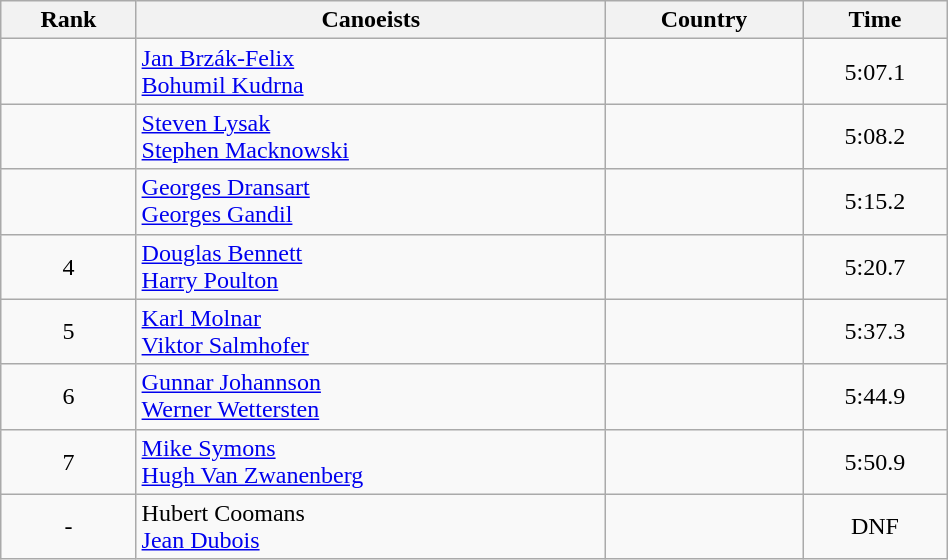<table class="wikitable" width=50% style="text-align:center;">
<tr>
<th>Rank</th>
<th>Canoeists</th>
<th>Country</th>
<th>Time</th>
</tr>
<tr>
<td></td>
<td align="left"><a href='#'>Jan Brzák-Felix</a><br><a href='#'>Bohumil Kudrna</a></td>
<td align="left"></td>
<td>5:07.1</td>
</tr>
<tr>
<td></td>
<td align="left"><a href='#'>Steven Lysak</a><br><a href='#'>Stephen Macknowski</a></td>
<td align="left"></td>
<td>5:08.2</td>
</tr>
<tr>
<td></td>
<td align="left"><a href='#'>Georges Dransart</a><br><a href='#'>Georges Gandil</a></td>
<td align="left"></td>
<td>5:15.2</td>
</tr>
<tr>
<td>4</td>
<td align="left"><a href='#'>Douglas Bennett</a><br><a href='#'>Harry Poulton</a></td>
<td align="left"></td>
<td>5:20.7</td>
</tr>
<tr>
<td>5</td>
<td align="left"><a href='#'>Karl Molnar</a><br><a href='#'>Viktor Salmhofer</a></td>
<td align="left"></td>
<td>5:37.3</td>
</tr>
<tr>
<td>6</td>
<td align="left"><a href='#'>Gunnar Johannson</a><br><a href='#'>Werner Wettersten</a></td>
<td align="left"></td>
<td>5:44.9</td>
</tr>
<tr>
<td>7</td>
<td align="left"><a href='#'>Mike Symons</a><br><a href='#'>Hugh Van Zwanenberg</a></td>
<td align="left"></td>
<td>5:50.9</td>
</tr>
<tr>
<td>-</td>
<td align="left">Hubert Coomans<br><a href='#'>Jean Dubois</a></td>
<td align="left"></td>
<td>DNF</td>
</tr>
</table>
